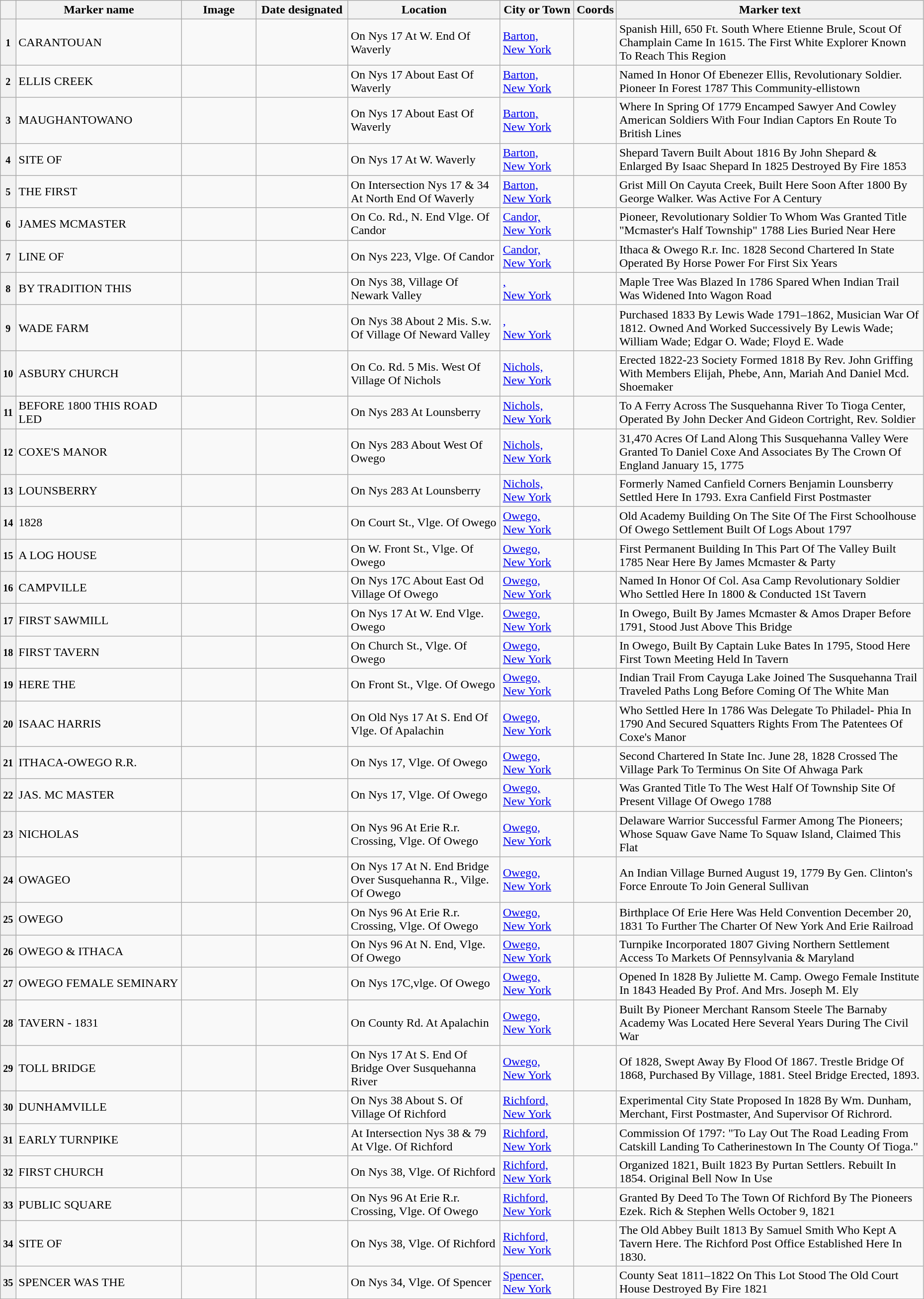<table class="wikitable sortable" style="width:98%">
<tr>
<th></th>
<th width = 18% ><strong>Marker name</strong></th>
<th width = 8% class="unsortable" ><strong>Image</strong></th>
<th width = 10% ><strong>Date designated</strong></th>
<th><strong>Location</strong></th>
<th width = 8% ><strong>City or Town</strong></th>
<th><strong>Coords</strong></th>
<th class="unsortable" ><strong>Marker text</strong></th>
</tr>
<tr ->
<th><small>1</small></th>
<td>CARANTOUAN</td>
<td></td>
<td></td>
<td>On Nys 17 At W. End Of Waverly</td>
<td><a href='#'>Barton,<br>New York</a></td>
<td></td>
<td>Spanish Hill, 650 Ft. South Where Etienne Brule, Scout Of Champlain Came In 1615. The First White Explorer Known To Reach This Region</td>
</tr>
<tr ->
<th><small>2</small></th>
<td>ELLIS CREEK</td>
<td></td>
<td></td>
<td>On Nys 17 About  East Of Waverly</td>
<td><a href='#'>Barton,<br>New York</a></td>
<td></td>
<td>Named In Honor Of Ebenezer Ellis, Revolutionary Soldier. Pioneer In Forest 1787 This Community-ellistown</td>
</tr>
<tr ->
<th><small>3</small></th>
<td>MAUGHANTOWANO</td>
<td></td>
<td></td>
<td>On Nys 17 About  East Of Waverly</td>
<td><a href='#'>Barton,<br>New York</a></td>
<td></td>
<td>Where In Spring Of 1779 Encamped Sawyer And Cowley American Soldiers With Four Indian Captors En Route To British Lines</td>
</tr>
<tr ->
<th><small>4</small></th>
<td>SITE OF</td>
<td></td>
<td></td>
<td>On Nys 17 At W. Waverly</td>
<td><a href='#'>Barton,<br>New York</a></td>
<td></td>
<td>Shepard Tavern Built About 1816 By John Shepard & Enlarged By Isaac Shepard In 1825 Destroyed By Fire 1853</td>
</tr>
<tr ->
<th><small>5</small></th>
<td>THE FIRST</td>
<td></td>
<td></td>
<td>On Intersection Nys 17 & 34 At North End Of Waverly</td>
<td><a href='#'>Barton,<br>New York</a></td>
<td></td>
<td>Grist Mill On Cayuta Creek, Built Here Soon After 1800 By George Walker. Was Active For A Century</td>
</tr>
<tr ->
<th><small>6</small></th>
<td>JAMES MCMASTER</td>
<td></td>
<td></td>
<td>On Co. Rd., N. End Vlge. Of Candor</td>
<td><a href='#'>Candor,<br>New York</a></td>
<td></td>
<td>Pioneer, Revolutionary Soldier To Whom Was Granted Title "Mcmaster's Half Township" 1788 Lies Buried Near Here</td>
</tr>
<tr ->
<th><small>7</small></th>
<td>LINE OF</td>
<td></td>
<td></td>
<td>On Nys 223, Vlge. Of Candor</td>
<td><a href='#'>Candor,<br>New York</a></td>
<td></td>
<td>Ithaca & Owego R.r. Inc. 1828 Second Chartered In State Operated By Horse Power For First Six Years</td>
</tr>
<tr ->
<th><small>8</small></th>
<td>BY TRADITION THIS</td>
<td></td>
<td></td>
<td>On Nys 38, Village Of Newark Valley</td>
<td><a href='#'>,<br>New York</a></td>
<td></td>
<td>Maple Tree Was Blazed In 1786 Spared When Indian Trail Was Widened Into Wagon Road</td>
</tr>
<tr ->
<th><small>9</small></th>
<td>WADE FARM</td>
<td></td>
<td></td>
<td>On Nys 38 About 2 Mis. S.w. Of Village Of Neward Valley</td>
<td><a href='#'>,<br>New York</a></td>
<td></td>
<td>Purchased 1833 By Lewis Wade 1791–1862, Musician War Of 1812. Owned And Worked Successively By Lewis Wade; William Wade; Edgar O. Wade; Floyd E. Wade</td>
</tr>
<tr ->
<th><small>10</small></th>
<td>ASBURY CHURCH</td>
<td></td>
<td></td>
<td>On Co. Rd. 5 Mis. West Of Village Of Nichols</td>
<td><a href='#'>Nichols,<br>New York</a></td>
<td></td>
<td>Erected 1822-23 Society Formed 1818 By Rev. John Griffing With Members Elijah, Phebe, Ann, Mariah And Daniel Mcd. Shoemaker</td>
</tr>
<tr ->
<th><small>11</small></th>
<td>BEFORE 1800 THIS ROAD LED</td>
<td></td>
<td></td>
<td>On Nys 283 At Lounsberry</td>
<td><a href='#'>Nichols,<br>New York</a></td>
<td></td>
<td>To A Ferry Across The Susquehanna River To Tioga Center, Operated By John Decker And Gideon Cortright, Rev. Soldier</td>
</tr>
<tr ->
<th><small>12</small></th>
<td>COXE'S MANOR</td>
<td></td>
<td></td>
<td>On Nys 283 About  West Of Owego</td>
<td><a href='#'>Nichols,<br>New York</a></td>
<td></td>
<td>31,470 Acres Of Land Along This Susquehanna Valley Were Granted To Daniel Coxe And Associates By The Crown Of England January 15, 1775</td>
</tr>
<tr ->
<th><small>13</small></th>
<td>LOUNSBERRY</td>
<td></td>
<td></td>
<td>On Nys 283 At Lounsberry</td>
<td><a href='#'>Nichols,<br>New York</a></td>
<td></td>
<td>Formerly Named Canfield Corners Benjamin Lounsberry Settled Here In 1793. Exra Canfield First Postmaster</td>
</tr>
<tr ->
<th><small>14</small></th>
<td>1828</td>
<td></td>
<td></td>
<td>On Court St., Vlge. Of Owego</td>
<td><a href='#'>Owego,<br>New York</a></td>
<td></td>
<td>Old Academy Building On The Site Of The First Schoolhouse Of Owego Settlement Built Of Logs About 1797</td>
</tr>
<tr ->
<th><small>15</small></th>
<td>A LOG HOUSE</td>
<td></td>
<td></td>
<td>On W. Front St., Vlge. Of Owego</td>
<td><a href='#'>Owego,<br>New York</a></td>
<td></td>
<td>First Permanent Building In This Part Of The Valley Built 1785 Near Here By James Mcmaster & Party</td>
</tr>
<tr ->
<th><small>16</small></th>
<td>CAMPVILLE</td>
<td></td>
<td></td>
<td>On Nys 17C About  East Od Village Of Owego</td>
<td><a href='#'>Owego,<br>New York</a></td>
<td></td>
<td>Named In Honor Of Col. Asa Camp Revolutionary Soldier Who Settled Here In 1800 & Conducted 1St Tavern</td>
</tr>
<tr ->
<th><small>17</small></th>
<td>FIRST SAWMILL</td>
<td></td>
<td></td>
<td>On Nys 17 At W. End Vlge. Owego</td>
<td><a href='#'>Owego,<br>New York</a></td>
<td></td>
<td>In Owego, Built By James Mcmaster & Amos Draper Before 1791, Stood Just Above This Bridge</td>
</tr>
<tr ->
<th><small>18</small></th>
<td>FIRST TAVERN</td>
<td></td>
<td></td>
<td>On Church St., Vlge. Of Owego</td>
<td><a href='#'>Owego,<br>New York</a></td>
<td></td>
<td>In Owego, Built By Captain Luke Bates In 1795, Stood Here First Town Meeting Held In Tavern</td>
</tr>
<tr ->
<th><small>19</small></th>
<td>HERE THE</td>
<td></td>
<td></td>
<td>On Front St., Vlge. Of Owego</td>
<td><a href='#'>Owego,<br>New York</a></td>
<td></td>
<td>Indian Trail From Cayuga Lake Joined The Susquehanna Trail Traveled Paths Long Before Coming Of The White Man</td>
</tr>
<tr ->
<th><small>20</small></th>
<td>ISAAC HARRIS</td>
<td></td>
<td></td>
<td>On Old Nys 17 At S. End Of Vlge. Of Apalachin</td>
<td><a href='#'>Owego,<br>New York</a></td>
<td></td>
<td>Who Settled Here In 1786 Was Delegate To Philadel- Phia In 1790 And Secured Squatters Rights From The Patentees Of Coxe's Manor</td>
</tr>
<tr ->
<th><small>21</small></th>
<td>ITHACA-OWEGO R.R.</td>
<td></td>
<td></td>
<td>On Nys 17, Vlge. Of Owego</td>
<td><a href='#'>Owego,<br>New York</a></td>
<td></td>
<td>Second Chartered In State Inc. June 28, 1828 Crossed The Village Park To Terminus On Site Of Ahwaga Park</td>
</tr>
<tr ->
<th><small>22</small></th>
<td>JAS. MC MASTER</td>
<td></td>
<td></td>
<td>On Nys 17, Vlge. Of Owego</td>
<td><a href='#'>Owego,<br>New York</a></td>
<td></td>
<td>Was Granted Title To The West Half Of Township Site Of Present Village Of Owego 1788</td>
</tr>
<tr ->
<th><small>23</small></th>
<td>NICHOLAS</td>
<td></td>
<td></td>
<td>On Nys 96 At Erie R.r. Crossing, Vlge. Of Owego</td>
<td><a href='#'>Owego,<br>New York</a></td>
<td></td>
<td>Delaware Warrior Successful Farmer Among The Pioneers; Whose Squaw Gave Name To Squaw Island, Claimed This Flat</td>
</tr>
<tr ->
<th><small>24</small></th>
<td>OWAGEO</td>
<td></td>
<td></td>
<td>On Nys 17 At N. End Bridge Over Susquehanna R., Vilge. Of Owego</td>
<td><a href='#'>Owego,<br>New York</a></td>
<td></td>
<td>An Indian Village Burned August 19, 1779 By Gen. Clinton's Force Enroute To Join General Sullivan</td>
</tr>
<tr ->
<th><small>25</small></th>
<td>OWEGO</td>
<td></td>
<td></td>
<td>On Nys 96 At Erie R.r. Crossing, Vlge. Of Owego</td>
<td><a href='#'>Owego,<br>New York</a></td>
<td></td>
<td>Birthplace Of Erie Here Was Held Convention December 20, 1831 To Further The Charter Of New York And Erie Railroad</td>
</tr>
<tr ->
<th><small>26</small></th>
<td>OWEGO & ITHACA</td>
<td></td>
<td></td>
<td>On Nys 96 At N. End, Vlge. Of Owego</td>
<td><a href='#'>Owego,<br>New York</a></td>
<td></td>
<td>Turnpike Incorporated 1807 Giving Northern Settlement Access To Markets Of Pennsylvania & Maryland</td>
</tr>
<tr ->
<th><small>27</small></th>
<td>OWEGO FEMALE SEMINARY</td>
<td></td>
<td></td>
<td>On Nys 17C,vlge. Of Owego</td>
<td><a href='#'>Owego,<br>New York</a></td>
<td></td>
<td>Opened In 1828 By Juliette M. Camp. Owego Female Institute In 1843 Headed By Prof. And Mrs. Joseph M. Ely</td>
</tr>
<tr ->
<th><small>28</small></th>
<td>TAVERN - 1831</td>
<td></td>
<td></td>
<td>On County Rd. At Apalachin</td>
<td><a href='#'>Owego,<br>New York</a></td>
<td></td>
<td>Built By Pioneer Merchant Ransom Steele The Barnaby Academy Was Located Here Several Years During The Civil War</td>
</tr>
<tr ->
<th><small>29</small></th>
<td>TOLL BRIDGE</td>
<td></td>
<td></td>
<td>On Nys 17 At S. End Of Bridge Over Susquehanna River</td>
<td><a href='#'>Owego,<br>New York</a></td>
<td></td>
<td>Of 1828, Swept Away By Flood Of 1867. Trestle Bridge Of 1868, Purchased By Village, 1881. Steel Bridge Erected, 1893.</td>
</tr>
<tr ->
<th><small>30</small></th>
<td>DUNHAMVILLE</td>
<td></td>
<td></td>
<td>On Nys 38 About  S. Of Village Of Richford</td>
<td><a href='#'>Richford,<br>New York</a></td>
<td></td>
<td>Experimental City State Proposed In 1828 By Wm. Dunham, Merchant, First Postmaster, And Supervisor Of Richrord.</td>
</tr>
<tr ->
<th><small>31</small></th>
<td>EARLY TURNPIKE</td>
<td></td>
<td></td>
<td>At Intersection Nys 38 & 79 At Vlge. Of Richford</td>
<td><a href='#'>Richford,<br>New York</a></td>
<td></td>
<td>Commission Of 1797: "To Lay Out The Road Leading From Catskill Landing To Catherinestown In The County Of Tioga."</td>
</tr>
<tr ->
<th><small>32</small></th>
<td>FIRST CHURCH</td>
<td></td>
<td></td>
<td>On Nys 38, Vlge. Of Richford</td>
<td><a href='#'>Richford,<br>New York</a></td>
<td></td>
<td>Organized 1821, Built 1823 By Purtan Settlers. Rebuilt In 1854. Original Bell Now In Use</td>
</tr>
<tr ->
<th><small>33</small></th>
<td>PUBLIC SQUARE</td>
<td></td>
<td></td>
<td>On Nys 96 At Erie R.r. Crossing, Vlge. Of Owego</td>
<td><a href='#'>Richford,<br>New York</a></td>
<td></td>
<td>Granted By Deed To The Town Of Richford By The Pioneers Ezek. Rich & Stephen Wells October 9, 1821</td>
</tr>
<tr ->
<th><small>34</small></th>
<td>SITE OF</td>
<td></td>
<td></td>
<td>On Nys 38, Vlge. Of Richford</td>
<td><a href='#'>Richford,<br>New York</a></td>
<td></td>
<td>The Old Abbey Built 1813 By Samuel Smith Who Kept A Tavern Here. The Richford Post Office Established Here In 1830.</td>
</tr>
<tr ->
<th><small>35</small></th>
<td>SPENCER WAS THE</td>
<td></td>
<td></td>
<td>On Nys 34, Vlge. Of Spencer</td>
<td><a href='#'>Spencer,<br>New York</a></td>
<td></td>
<td>County Seat 1811–1822 On This Lot Stood The Old Court House Destroyed By Fire 1821</td>
</tr>
<tr ->
</tr>
</table>
